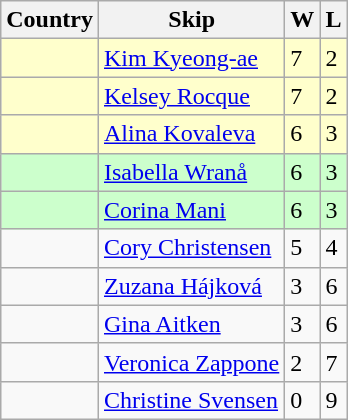<table class=wikitable>
<tr>
<th>Country</th>
<th>Skip</th>
<th>W</th>
<th>L</th>
</tr>
<tr bgcolor=#ffffcc>
<td></td>
<td><a href='#'>Kim Kyeong-ae</a></td>
<td>7</td>
<td>2</td>
</tr>
<tr bgcolor=#ffffcc>
<td></td>
<td><a href='#'>Kelsey Rocque</a></td>
<td>7</td>
<td>2</td>
</tr>
<tr bgcolor=#ffffcc>
<td></td>
<td><a href='#'>Alina Kovaleva</a></td>
<td>6</td>
<td>3</td>
</tr>
<tr bgcolor=#ccffcc>
<td></td>
<td><a href='#'>Isabella Wranå</a></td>
<td>6</td>
<td>3</td>
</tr>
<tr bgcolor=#ccffcc>
<td></td>
<td><a href='#'>Corina Mani</a></td>
<td>6</td>
<td>3</td>
</tr>
<tr>
<td></td>
<td><a href='#'>Cory Christensen</a></td>
<td>5</td>
<td>4</td>
</tr>
<tr>
<td></td>
<td><a href='#'>Zuzana Hájková</a></td>
<td>3</td>
<td>6</td>
</tr>
<tr>
<td></td>
<td><a href='#'>Gina Aitken</a></td>
<td>3</td>
<td>6</td>
</tr>
<tr>
<td></td>
<td><a href='#'>Veronica Zappone</a></td>
<td>2</td>
<td>7</td>
</tr>
<tr>
<td></td>
<td><a href='#'>Christine Svensen</a></td>
<td>0</td>
<td>9</td>
</tr>
</table>
